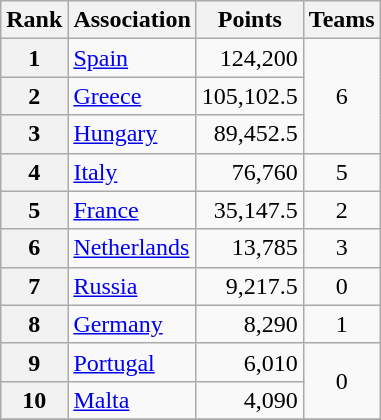<table class="wikitable">
<tr>
<th>Rank</th>
<th>Association</th>
<th>Points</th>
<th>Teams</th>
</tr>
<tr>
<th>1</th>
<td> <a href='#'>Spain</a></td>
<td align=right>124,200</td>
<td align=center rowspan=3>6</td>
</tr>
<tr>
<th>2</th>
<td> <a href='#'>Greece</a></td>
<td align=right>105,102.5</td>
</tr>
<tr>
<th>3</th>
<td> <a href='#'>Hungary</a></td>
<td align=right>89,452.5</td>
</tr>
<tr>
<th>4</th>
<td> <a href='#'>Italy</a></td>
<td align=right>76,760</td>
<td rowspan="1" align="center">5</td>
</tr>
<tr>
<th>5</th>
<td> <a href='#'>France</a></td>
<td align=right>35,147.5</td>
<td rowspan="1" align="center">2</td>
</tr>
<tr>
<th>6</th>
<td> <a href='#'>Netherlands</a></td>
<td align="right">13,785</td>
<td rowspan="1" align="center">3</td>
</tr>
<tr>
<th>7</th>
<td> <a href='#'>Russia</a></td>
<td align="right">9,217.5</td>
<td rowspan="1" align="center">0</td>
</tr>
<tr>
<th>8</th>
<td> <a href='#'>Germany</a></td>
<td align="right">8,290</td>
<td rowspan="1" align="center">1</td>
</tr>
<tr>
<th>9</th>
<td> <a href='#'>Portugal</a></td>
<td align="right">6,010</td>
<td rowspan="2" align="center">0</td>
</tr>
<tr>
<th>10</th>
<td> <a href='#'>Malta</a></td>
<td align="right">4,090</td>
</tr>
<tr>
</tr>
</table>
